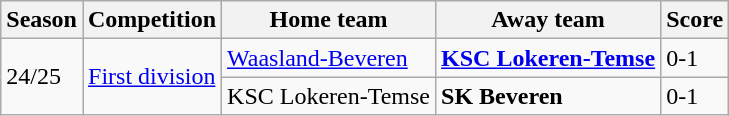<table class="wikitable">
<tr>
<th>Season</th>
<th>Competition</th>
<th>Home team</th>
<th>Away team</th>
<th>Score</th>
</tr>
<tr>
<td rowspan="2">24/25</td>
<td rowspan="2"><a href='#'>First division</a></td>
<td><a href='#'>Waasland-Beveren</a></td>
<td><strong><a href='#'>KSC Lokeren-Temse</a></strong></td>
<td>0-1</td>
</tr>
<tr>
<td>KSC Lokeren-Temse</td>
<td><strong>SK Beveren</strong></td>
<td>0-1</td>
</tr>
</table>
